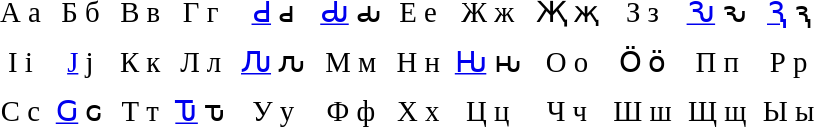<table cellpadding="4" style="font-size:larger; text-align:center;" summary="Thirty-three letters of the Molodtsov alphabet, capital and small">
<tr>
<td>А а</td>
<td>Б б</td>
<td>В в</td>
<td>Г г</td>
<td><a href='#'>Ԁ</a> ԁ</td>
<td><a href='#'>Ԃ</a> ԃ</td>
<td>Е е</td>
<td>Ж ж</td>
<td>Җ җ</td>
<td>З з</td>
<td><a href='#'>Ԅ</a> ԅ</td>
<td><a href='#'>Ԇ</a> ԇ</td>
<td></td>
</tr>
<tr>
<td>І і</td>
<td><a href='#'>Ј</a> ј</td>
<td>К к</td>
<td>Л л</td>
<td><a href='#'>Ԉ</a> ԉ</td>
<td>М м</td>
<td>Н н</td>
<td><a href='#'>Ԋ</a> ԋ</td>
<td>О о</td>
<td>Ӧ ӧ</td>
<td>П п</td>
<td>Р р</td>
<td></td>
</tr>
<tr>
<td>С с</td>
<td><a href='#'>Ԍ</a> ԍ</td>
<td>Т т</td>
<td><a href='#'>Ԏ</a> ԏ</td>
<td>У у</td>
<td>Ф ф</td>
<td>Х х</td>
<td>Ц ц</td>
<td>Ч ч</td>
<td>Ш ш</td>
<td>Щ щ</td>
<td>Ы ы</td>
<td></td>
</tr>
</table>
